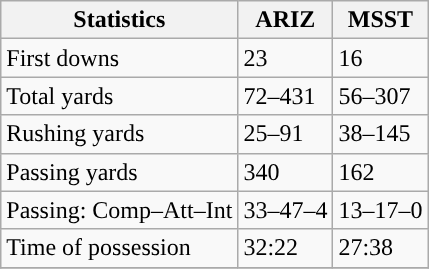<table class="wikitable" style="float: left;">
<tr>
<th>Statistics</th>
<th>ARIZ</th>
<th>MSST</th>
</tr>
<tr>
<td>First downs</td>
<td>23</td>
<td>16</td>
</tr>
<tr>
<td>Total yards</td>
<td>72–431</td>
<td>56–307</td>
</tr>
<tr>
<td>Rushing yards</td>
<td>25–91</td>
<td>38–145</td>
</tr>
<tr>
<td>Passing yards</td>
<td>340</td>
<td>162</td>
</tr>
<tr>
<td>Passing: Comp–Att–Int</td>
<td>33–47–4</td>
<td>13–17–0</td>
</tr>
<tr>
<td>Time of possession</td>
<td>32:22</td>
<td>27:38</td>
</tr>
<tr>
</tr>
</table>
